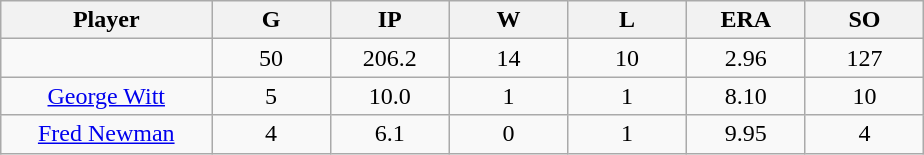<table class="wikitable sortable">
<tr>
<th bgcolor="#DDDDFF" width="16%">Player</th>
<th bgcolor="#DDDDFF" width="9%">G</th>
<th bgcolor="#DDDDFF" width="9%">IP</th>
<th bgcolor="#DDDDFF" width="9%">W</th>
<th bgcolor="#DDDDFF" width="9%">L</th>
<th bgcolor="#DDDDFF" width="9%">ERA</th>
<th bgcolor="#DDDDFF" width="9%">SO</th>
</tr>
<tr align="center">
<td></td>
<td>50</td>
<td>206.2</td>
<td>14</td>
<td>10</td>
<td>2.96</td>
<td>127</td>
</tr>
<tr align="center">
<td><a href='#'>George Witt</a></td>
<td>5</td>
<td>10.0</td>
<td>1</td>
<td>1</td>
<td>8.10</td>
<td>10</td>
</tr>
<tr align="center">
<td><a href='#'>Fred Newman</a></td>
<td>4</td>
<td>6.1</td>
<td>0</td>
<td>1</td>
<td>9.95</td>
<td>4</td>
</tr>
</table>
